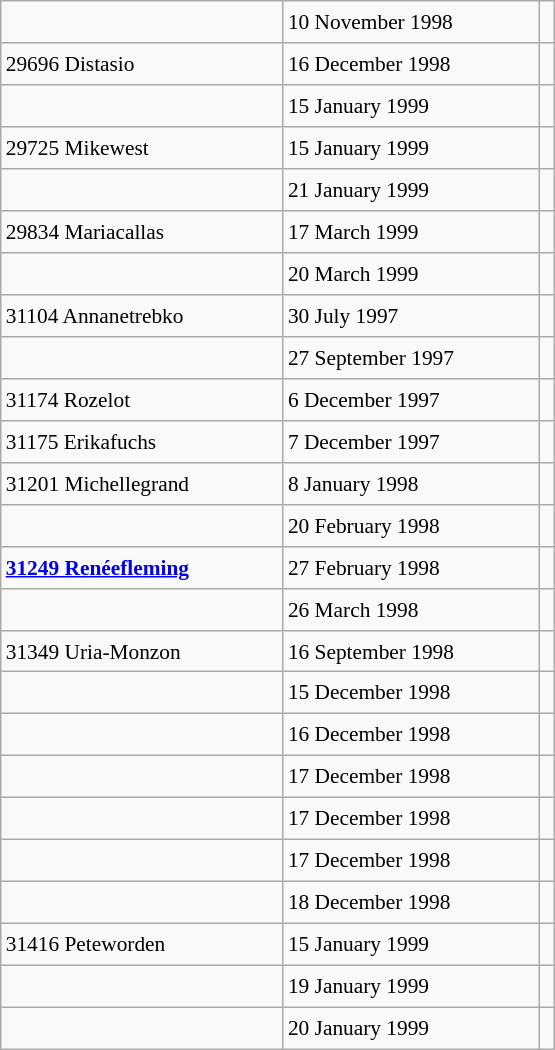<table class="wikitable" style="font-size: 89%; float: left; width: 26em; margin-right: 1em; height: 700px">
<tr>
<td></td>
<td>10 November 1998</td>
<td></td>
</tr>
<tr>
<td>29696 Distasio</td>
<td>16 December 1998</td>
<td></td>
</tr>
<tr>
<td></td>
<td>15 January 1999</td>
<td></td>
</tr>
<tr>
<td>29725 Mikewest</td>
<td>15 January 1999</td>
<td></td>
</tr>
<tr>
<td></td>
<td>21 January 1999</td>
<td></td>
</tr>
<tr>
<td>29834 Mariacallas</td>
<td>17 March 1999</td>
<td></td>
</tr>
<tr>
<td></td>
<td>20 March 1999</td>
<td></td>
</tr>
<tr>
<td>31104 Annanetrebko</td>
<td>30 July 1997</td>
<td></td>
</tr>
<tr>
<td></td>
<td>27 September 1997</td>
<td></td>
</tr>
<tr>
<td>31174 Rozelot</td>
<td>6 December 1997</td>
<td></td>
</tr>
<tr>
<td>31175 Erikafuchs</td>
<td>7 December 1997</td>
<td></td>
</tr>
<tr>
<td>31201 Michellegrand</td>
<td>8 January 1998</td>
<td></td>
</tr>
<tr>
<td></td>
<td>20 February 1998</td>
<td></td>
</tr>
<tr>
<td><strong><a href='#'>31249 Renéefleming</a></strong></td>
<td>27 February 1998</td>
<td></td>
</tr>
<tr>
<td></td>
<td>26 March 1998</td>
<td></td>
</tr>
<tr>
<td>31349 Uria-Monzon</td>
<td>16 September 1998</td>
<td></td>
</tr>
<tr>
<td></td>
<td>15 December 1998</td>
<td></td>
</tr>
<tr>
<td></td>
<td>16 December 1998</td>
<td></td>
</tr>
<tr>
<td></td>
<td>17 December 1998</td>
<td></td>
</tr>
<tr>
<td></td>
<td>17 December 1998</td>
<td></td>
</tr>
<tr>
<td></td>
<td>17 December 1998</td>
<td></td>
</tr>
<tr>
<td></td>
<td>18 December 1998</td>
<td></td>
</tr>
<tr>
<td>31416 Peteworden</td>
<td>15 January 1999</td>
<td></td>
</tr>
<tr>
<td></td>
<td>19 January 1999</td>
<td></td>
</tr>
<tr>
<td></td>
<td>20 January 1999</td>
<td></td>
</tr>
</table>
